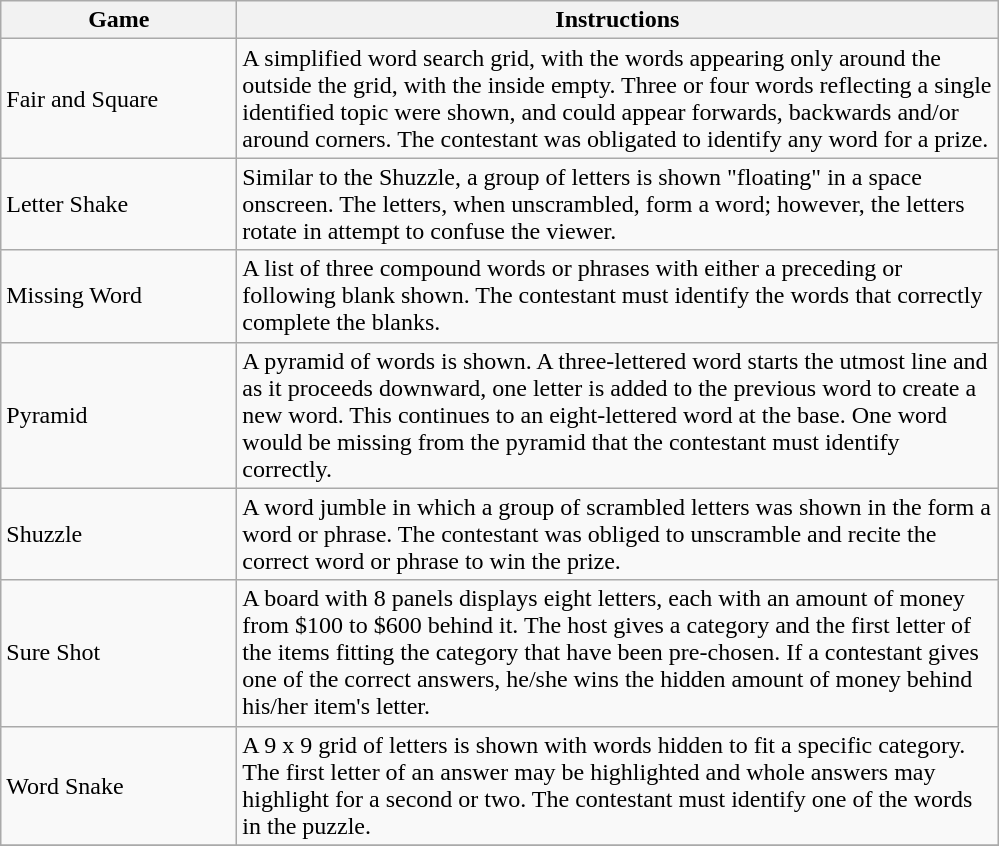<table class="wikitable">
<tr>
<th width="150px">Game</th>
<th width="500px">Instructions</th>
</tr>
<tr>
<td>Fair and Square</td>
<td>A simplified word search grid, with the words appearing only around the outside the grid, with the inside empty. Three or four words reflecting a single identified topic were shown, and could appear forwards, backwards and/or around corners. The contestant was obligated to identify any word for a prize.</td>
</tr>
<tr>
<td>Letter Shake</td>
<td>Similar to the Shuzzle, a group of letters is shown "floating" in a space onscreen.  The letters, when unscrambled, form a word; however, the letters rotate in attempt to confuse the viewer.</td>
</tr>
<tr>
<td>Missing Word</td>
<td>A list of three compound words or phrases with either a preceding or following blank shown. The contestant must identify the words that correctly complete the blanks.</td>
</tr>
<tr>
<td>Pyramid</td>
<td>A pyramid of words is shown. A three-lettered word starts the utmost line and as it proceeds downward, one letter is added to the previous word to create a new word.  This continues to an eight-lettered word at the base.  One word would be missing from the pyramid that the contestant must identify correctly.</td>
</tr>
<tr>
<td>Shuzzle</td>
<td>A word jumble in which a group of scrambled letters was shown in the form a word or phrase. The contestant was obliged to unscramble and recite the correct word or phrase to win the prize.</td>
</tr>
<tr>
<td>Sure Shot</td>
<td>A board with 8 panels displays eight letters, each with an amount of money from $100 to $600 behind it. The host gives a category and the first letter of the items fitting the category that have been pre-chosen. If a contestant gives one of the correct answers, he/she wins the hidden amount of money behind his/her item's letter.</td>
</tr>
<tr>
<td>Word Snake</td>
<td>A 9 x 9 grid of letters is shown with words hidden to fit a specific category. The first letter of an answer may be highlighted and whole answers may highlight for a second or two. The contestant must identify one of the words in the puzzle.</td>
</tr>
<tr>
</tr>
</table>
